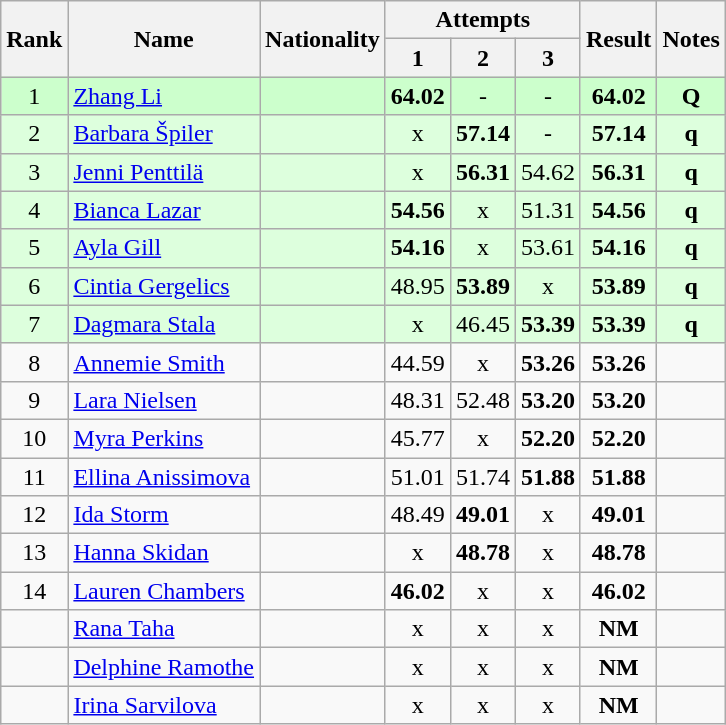<table class="wikitable sortable" style="text-align:center">
<tr>
<th rowspan=2>Rank</th>
<th rowspan=2>Name</th>
<th rowspan=2>Nationality</th>
<th colspan=3>Attempts</th>
<th rowspan=2>Result</th>
<th rowspan=2>Notes</th>
</tr>
<tr>
<th>1</th>
<th>2</th>
<th>3</th>
</tr>
<tr bgcolor=ccffcc>
<td>1</td>
<td align=left><a href='#'>Zhang Li</a></td>
<td align=left></td>
<td><strong>64.02</strong></td>
<td>-</td>
<td>-</td>
<td><strong>64.02</strong></td>
<td><strong>Q</strong></td>
</tr>
<tr bgcolor=ddffdd>
<td>2</td>
<td align=left><a href='#'>Barbara Špiler</a></td>
<td align=left></td>
<td>x</td>
<td><strong>57.14</strong></td>
<td>-</td>
<td><strong>57.14</strong></td>
<td><strong>q</strong></td>
</tr>
<tr bgcolor=ddffdd>
<td>3</td>
<td align=left><a href='#'>Jenni Penttilä</a></td>
<td align=left></td>
<td>x</td>
<td><strong>56.31</strong></td>
<td>54.62</td>
<td><strong>56.31</strong></td>
<td><strong>q</strong></td>
</tr>
<tr bgcolor=ddffdd>
<td>4</td>
<td align=left><a href='#'>Bianca Lazar</a></td>
<td align=left></td>
<td><strong>54.56</strong></td>
<td>x</td>
<td>51.31</td>
<td><strong>54.56</strong></td>
<td><strong>q</strong></td>
</tr>
<tr bgcolor=ddffdd>
<td>5</td>
<td align=left><a href='#'>Ayla Gill</a></td>
<td align=left></td>
<td><strong>54.16</strong></td>
<td>x</td>
<td>53.61</td>
<td><strong>54.16</strong></td>
<td><strong>q</strong></td>
</tr>
<tr bgcolor=ddffdd>
<td>6</td>
<td align=left><a href='#'>Cintia Gergelics</a></td>
<td align=left></td>
<td>48.95</td>
<td><strong>53.89</strong></td>
<td>x</td>
<td><strong>53.89</strong></td>
<td><strong>q</strong></td>
</tr>
<tr bgcolor=ddffdd>
<td>7</td>
<td align=left><a href='#'>Dagmara Stala</a></td>
<td align=left></td>
<td>x</td>
<td>46.45</td>
<td><strong>53.39</strong></td>
<td><strong>53.39</strong></td>
<td><strong>q</strong></td>
</tr>
<tr>
<td>8</td>
<td align=left><a href='#'>Annemie Smith</a></td>
<td align=left></td>
<td>44.59</td>
<td>x</td>
<td><strong>53.26</strong></td>
<td><strong>53.26</strong></td>
<td></td>
</tr>
<tr>
<td>9</td>
<td align=left><a href='#'>Lara Nielsen</a></td>
<td align=left></td>
<td>48.31</td>
<td>52.48</td>
<td><strong>53.20</strong></td>
<td><strong>53.20</strong></td>
<td></td>
</tr>
<tr>
<td>10</td>
<td align=left><a href='#'>Myra Perkins</a></td>
<td align=left></td>
<td>45.77</td>
<td>x</td>
<td><strong>52.20</strong></td>
<td><strong>52.20</strong></td>
<td></td>
</tr>
<tr>
<td>11</td>
<td align=left><a href='#'>Ellina Anissimova</a></td>
<td align=left></td>
<td>51.01</td>
<td>51.74</td>
<td><strong>51.88</strong></td>
<td><strong>51.88</strong></td>
<td></td>
</tr>
<tr>
<td>12</td>
<td align=left><a href='#'>Ida Storm</a></td>
<td align=left></td>
<td>48.49</td>
<td><strong>49.01</strong></td>
<td>x</td>
<td><strong>49.01</strong></td>
<td></td>
</tr>
<tr>
<td>13</td>
<td align=left><a href='#'>Hanna Skidan</a></td>
<td align=left></td>
<td>x</td>
<td><strong>48.78</strong></td>
<td>x</td>
<td><strong>48.78</strong></td>
<td></td>
</tr>
<tr>
<td>14</td>
<td align=left><a href='#'>Lauren Chambers</a></td>
<td align=left></td>
<td><strong>46.02</strong></td>
<td>x</td>
<td>x</td>
<td><strong>46.02</strong></td>
<td></td>
</tr>
<tr>
<td></td>
<td align=left><a href='#'>Rana Taha</a></td>
<td align=left></td>
<td>x</td>
<td>x</td>
<td>x</td>
<td><strong>NM</strong></td>
<td></td>
</tr>
<tr>
<td></td>
<td align=left><a href='#'>Delphine Ramothe</a></td>
<td align=left></td>
<td>x</td>
<td>x</td>
<td>x</td>
<td><strong>NM</strong></td>
<td></td>
</tr>
<tr>
<td></td>
<td align=left><a href='#'>Irina Sarvilova</a></td>
<td align=left></td>
<td>x</td>
<td>x</td>
<td>x</td>
<td><strong>NM</strong></td>
<td></td>
</tr>
</table>
